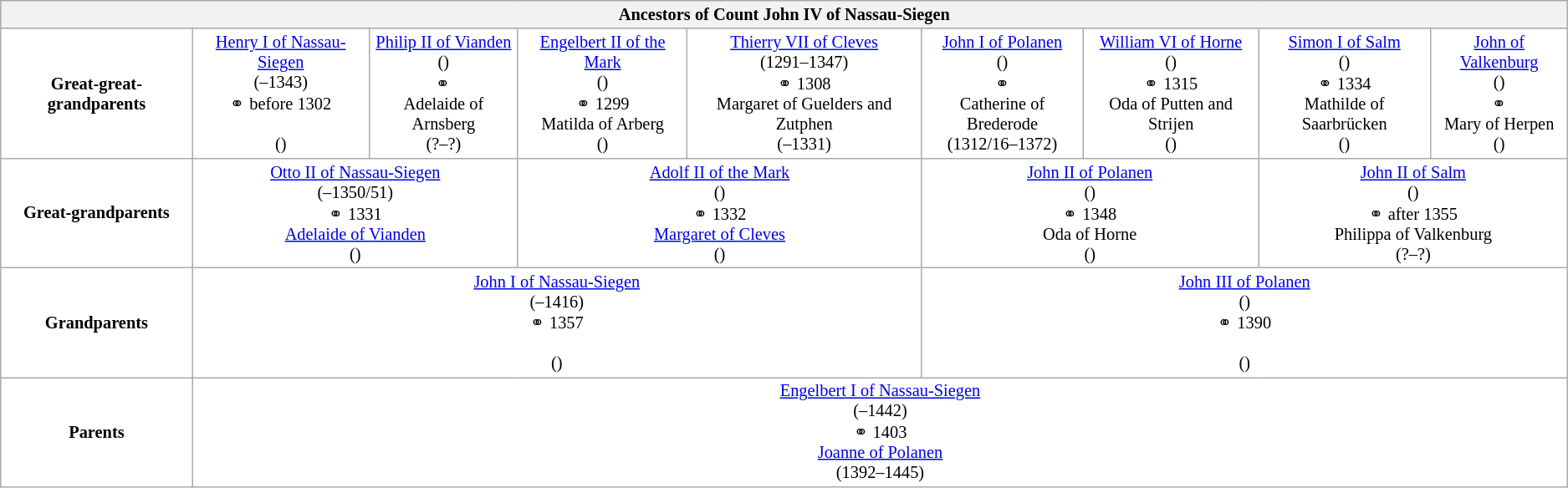<table class="wikitable" style="background:#FFFFFF; font-size:85%; text-align:center">
<tr bgcolor="#E0E0E0">
<th colspan="9">Ancestors of Count John IV of Nassau-Siegen</th>
</tr>
<tr>
<td><strong>Great-great-grandparents</strong></td>
<td colspan="1"><a href='#'>Henry I of Nassau-Siegen</a><br>(–1343)<br>⚭ before 1302<br><br>()</td>
<td colspan="1"><a href='#'>Philip II of Vianden</a><br>()<br>⚭<br>Adelaide of Arnsberg<br>(?–?)</td>
<td colspan="1"><a href='#'>Engelbert&nbsp;II of the Mark</a><br>()<br>⚭ 1299<br>Matilda of Arberg<br>()</td>
<td colspan="1"><a href='#'>Thierry VII of Cleves</a><br>(1291–1347)<br>⚭ 1308<br>Margaret of Guelders and Zutphen<br>(–1331)</td>
<td colspan="1"><a href='#'>John I of Polanen</a><br>()<br>⚭<br>Catherine of Brederode<br>(1312/16–1372)</td>
<td colspan="1"><a href='#'>William VI of Horne</a><br>()<br>⚭ 1315<br>Oda of Putten and Strijen<br>()</td>
<td colspan="1"><a href='#'>Simon I of Salm</a><br>()<br>⚭ 1334<br>Mathilde of Saarbrücken<br>()</td>
<td colspan="1"><a href='#'>John of Valkenburg</a><br>()<br>⚭<br>Mary of Herpen<br>()</td>
</tr>
<tr>
<td><strong>Great-grandparents</strong></td>
<td colspan="2"><a href='#'>Otto II of Nassau-Siegen</a><br>(–1350/51)<br>⚭ 1331<br><a href='#'>Adelaide of Vianden</a><br>()</td>
<td colspan="2"><a href='#'>Adolf II of the Mark</a><br>()<br>⚭ 1332<br><a href='#'>Margaret of Cleves</a><br>()</td>
<td colspan="2"><a href='#'>John II of Polanen</a><br>()<br>⚭ 1348<br>Oda of Horne<br>()</td>
<td colspan="2"><a href='#'>John II of Salm</a><br>()<br>⚭ after 1355<br>Philippa of Valkenburg<br>(?–?)</td>
</tr>
<tr>
<td><strong>Grandparents</strong></td>
<td colspan="4"><a href='#'>John I of Nassau-Siegen</a><br>(–1416)<br>⚭ 1357<br><br>()</td>
<td colspan="4"><a href='#'>John III of Polanen</a><br>()<br>⚭ 1390<br><br>()</td>
</tr>
<tr>
<td><strong>Parents</strong></td>
<td colspan="8"><a href='#'>Engelbert I of Nassau-Siegen</a><br>(–1442)<br>⚭ 1403<br><a href='#'>Joanne of Polanen</a><br>(1392–1445)</td>
</tr>
</table>
